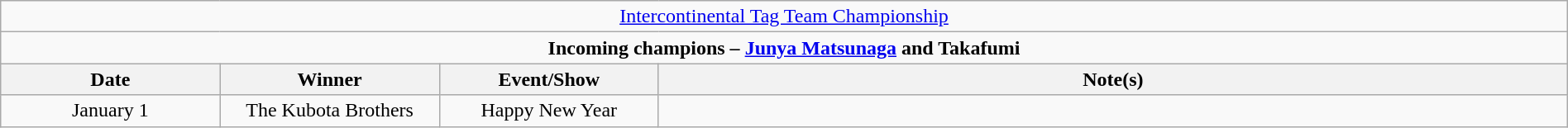<table class="wikitable" style="text-align:center; width:100%;">
<tr>
<td colspan="5" style="text-align: center;"><a href='#'>Intercontinental Tag Team Championship</a></td>
</tr>
<tr>
<td colspan="5" style="text-align: center;"><strong>Incoming champions – <a href='#'>Junya Matsunaga</a> and Takafumi</strong></td>
</tr>
<tr>
<th width=14%>Date</th>
<th width=14%>Winner</th>
<th width=14%>Event/Show</th>
<th width=58%>Note(s)</th>
</tr>
<tr>
<td>January 1<br></td>
<td>The Kubota Brothers<br></td>
<td>Happy New Year</td>
<td></td>
</tr>
</table>
